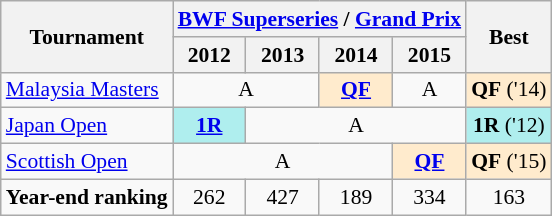<table class="wikitable" style="font-size: 90%; text-align:center">
<tr>
<th rowspan="2">Tournament</th>
<th colspan="4"><a href='#'>BWF Superseries</a> / <a href='#'>Grand Prix</a></th>
<th rowspan="2">Best</th>
</tr>
<tr>
<th>2012</th>
<th>2013</th>
<th>2014</th>
<th>2015</th>
</tr>
<tr>
<td align=left><a href='#'>Malaysia Masters</a></td>
<td colspan="2">A</td>
<td bgcolor=FFEBCD><strong><a href='#'>QF</a></strong></td>
<td>A</td>
<td bgcolor=FFEBCD><strong>QF</strong> ('14)</td>
</tr>
<tr>
<td align=left><a href='#'>Japan Open</a></td>
<td bgcolor=AFEEEE><strong><a href='#'>1R</a></strong></td>
<td colspan="3">A</td>
<td bgcolor=AFEEEE><strong>1R</strong> ('12)</td>
</tr>
<tr>
<td align=left><a href='#'>Scottish Open</a></td>
<td colspan="3">A</td>
<td bgcolor=FFEBCD><strong><a href='#'>QF</a></strong></td>
<td bgcolor=FFEBCD><strong>QF</strong> ('15)</td>
</tr>
<tr>
<td align=left><strong>Year-end ranking</strong></td>
<td>262</td>
<td>427</td>
<td>189</td>
<td>334</td>
<td>163</td>
</tr>
</table>
